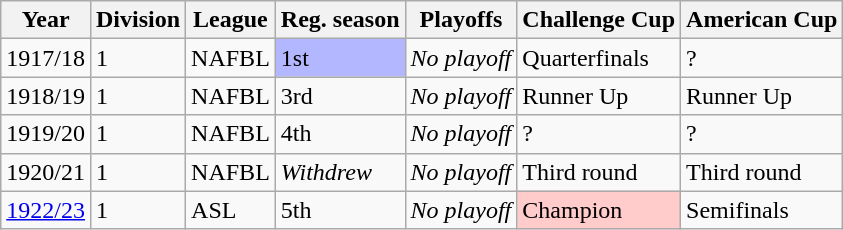<table class="wikitable">
<tr>
<th>Year</th>
<th>Division</th>
<th>League</th>
<th>Reg. season</th>
<th>Playoffs</th>
<th>Challenge Cup</th>
<th>American Cup</th>
</tr>
<tr>
<td>1917/18</td>
<td>1</td>
<td>NAFBL</td>
<td bgcolor="B3B7FF">1st</td>
<td><em>No playoff</em></td>
<td>Quarterfinals</td>
<td>?</td>
</tr>
<tr>
<td>1918/19</td>
<td>1</td>
<td>NAFBL</td>
<td>3rd</td>
<td><em>No playoff</em></td>
<td>Runner Up</td>
<td>Runner Up</td>
</tr>
<tr>
<td>1919/20</td>
<td>1</td>
<td>NAFBL</td>
<td>4th</td>
<td><em>No playoff</em></td>
<td>?</td>
<td>?</td>
</tr>
<tr>
<td>1920/21</td>
<td>1</td>
<td>NAFBL</td>
<td><em>Withdrew</em></td>
<td><em>No playoff</em></td>
<td>Third round</td>
<td>Third round</td>
</tr>
<tr>
<td><a href='#'>1922/23</a></td>
<td>1</td>
<td>ASL</td>
<td>5th</td>
<td><em>No playoff</em></td>
<td bgcolor="FFCBCB">Champion</td>
<td>Semifinals</td>
</tr>
</table>
